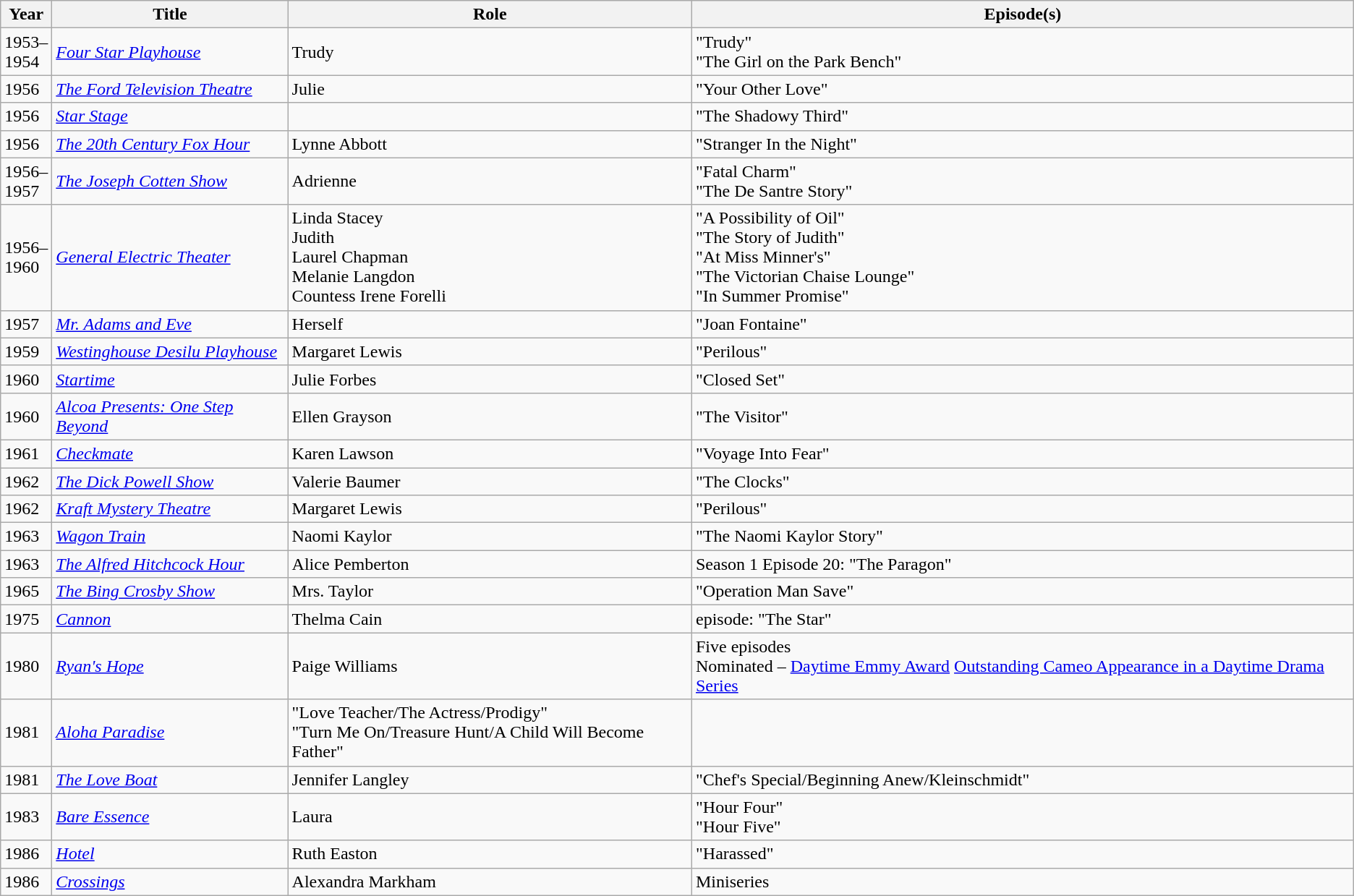<table class="wikitable sortable">
<tr>
<th>Year</th>
<th>Title</th>
<th>Role</th>
<th class="unsortable">Episode(s)</th>
</tr>
<tr>
<td>1953–<br>1954</td>
<td><em><a href='#'>Four Star Playhouse</a></em></td>
<td>Trudy</td>
<td>"Trudy"<br>"The Girl on the Park Bench"</td>
</tr>
<tr>
<td>1956</td>
<td><em><a href='#'>The Ford Television Theatre</a></em></td>
<td>Julie</td>
<td>"Your Other Love"</td>
</tr>
<tr>
<td>1956</td>
<td><em><a href='#'>Star Stage</a></em></td>
<td></td>
<td>"The Shadowy Third"</td>
</tr>
<tr>
<td>1956</td>
<td><em><a href='#'>The 20th Century Fox Hour</a></em></td>
<td>Lynne Abbott</td>
<td>"Stranger In the Night"</td>
</tr>
<tr>
<td>1956–<br>1957</td>
<td><em><a href='#'>The Joseph Cotten Show</a></em></td>
<td>Adrienne</td>
<td>"Fatal Charm"<br>"The De Santre Story"</td>
</tr>
<tr>
<td>1956–<br>1960</td>
<td><em><a href='#'>General Electric Theater</a></em></td>
<td>Linda Stacey<br>Judith<br>Laurel Chapman<br>Melanie Langdon<br>Countess Irene Forelli</td>
<td>"A Possibility of Oil"<br>"The Story of Judith"<br>"At Miss Minner's"<br>"The Victorian Chaise Lounge"<br>"In Summer Promise"</td>
</tr>
<tr>
<td>1957</td>
<td><em><a href='#'>Mr. Adams and Eve</a></em></td>
<td>Herself</td>
<td>"Joan Fontaine"</td>
</tr>
<tr>
<td>1959</td>
<td><em><a href='#'>Westinghouse Desilu Playhouse</a></em></td>
<td>Margaret Lewis</td>
<td>"Perilous"</td>
</tr>
<tr>
<td>1960</td>
<td><em><a href='#'>Startime</a></em></td>
<td>Julie Forbes</td>
<td>"Closed Set"</td>
</tr>
<tr>
<td>1960</td>
<td><em><a href='#'>Alcoa Presents: One Step Beyond</a></em></td>
<td>Ellen Grayson</td>
<td>"The Visitor"</td>
</tr>
<tr>
<td>1961</td>
<td><em><a href='#'>Checkmate</a></em></td>
<td>Karen Lawson</td>
<td>"Voyage Into Fear"</td>
</tr>
<tr>
<td>1962</td>
<td><em><a href='#'>The Dick Powell Show</a></em></td>
<td>Valerie Baumer</td>
<td>"The Clocks"</td>
</tr>
<tr>
<td>1962</td>
<td><em><a href='#'>Kraft Mystery Theatre</a></em></td>
<td>Margaret Lewis</td>
<td>"Perilous"</td>
</tr>
<tr>
<td>1963</td>
<td><em><a href='#'>Wagon Train</a></em></td>
<td>Naomi Kaylor</td>
<td>"The Naomi Kaylor Story"</td>
</tr>
<tr>
<td>1963</td>
<td><em><a href='#'>The Alfred Hitchcock Hour</a></em></td>
<td>Alice Pemberton</td>
<td>Season 1 Episode 20: "The Paragon"</td>
</tr>
<tr>
<td>1965</td>
<td><em><a href='#'>The Bing Crosby Show</a></em></td>
<td>Mrs. Taylor</td>
<td>"Operation Man Save"</td>
</tr>
<tr>
<td>1975</td>
<td><em><a href='#'>Cannon</a></em></td>
<td>Thelma Cain</td>
<td>episode: "The Star"</td>
</tr>
<tr>
<td>1980</td>
<td><em><a href='#'>Ryan's Hope</a></em></td>
<td>Paige Williams</td>
<td>Five episodes<br>Nominated – <a href='#'>Daytime Emmy Award</a> <a href='#'>Outstanding Cameo Appearance in a Daytime Drama Series</a></td>
</tr>
<tr>
<td>1981</td>
<td><em><a href='#'>Aloha Paradise</a></em></td>
<td>"Love Teacher/The Actress/Prodigy"<br>"Turn Me On/Treasure Hunt/A Child Will Become Father"</td>
</tr>
<tr>
<td>1981</td>
<td><em><a href='#'>The Love Boat</a></em></td>
<td>Jennifer Langley</td>
<td>"Chef's Special/Beginning Anew/Kleinschmidt"</td>
</tr>
<tr>
<td>1983</td>
<td><em><a href='#'>Bare Essence</a></em></td>
<td>Laura</td>
<td>"Hour Four"<br>"Hour Five"</td>
</tr>
<tr>
<td>1986</td>
<td><em><a href='#'>Hotel</a></em></td>
<td>Ruth Easton</td>
<td>"Harassed"</td>
</tr>
<tr>
<td>1986</td>
<td><em><a href='#'>Crossings</a></em></td>
<td>Alexandra Markham</td>
<td>Miniseries</td>
</tr>
</table>
